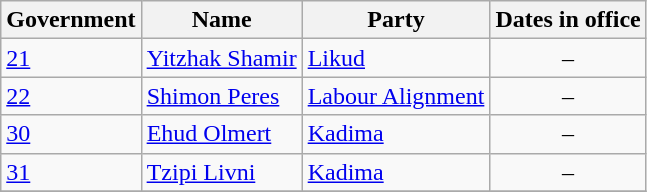<table class=wikitable>
<tr>
<th>Government</th>
<th>Name</th>
<th>Party</th>
<th>Dates in office</th>
</tr>
<tr>
<td><a href='#'>21</a></td>
<td><a href='#'>Yitzhak Shamir</a></td>
<td><a href='#'>Likud</a></td>
<td align=center> – </td>
</tr>
<tr>
<td><a href='#'>22</a></td>
<td><a href='#'>Shimon Peres</a></td>
<td><a href='#'>Labour Alignment</a></td>
<td align=center> – </td>
</tr>
<tr>
<td><a href='#'>30</a></td>
<td><a href='#'>Ehud Olmert</a></td>
<td><a href='#'>Kadima</a></td>
<td align=center> – </td>
</tr>
<tr>
<td><a href='#'>31</a></td>
<td><a href='#'>Tzipi Livni</a></td>
<td><a href='#'>Kadima</a></td>
<td align=center> – </td>
</tr>
<tr>
</tr>
</table>
